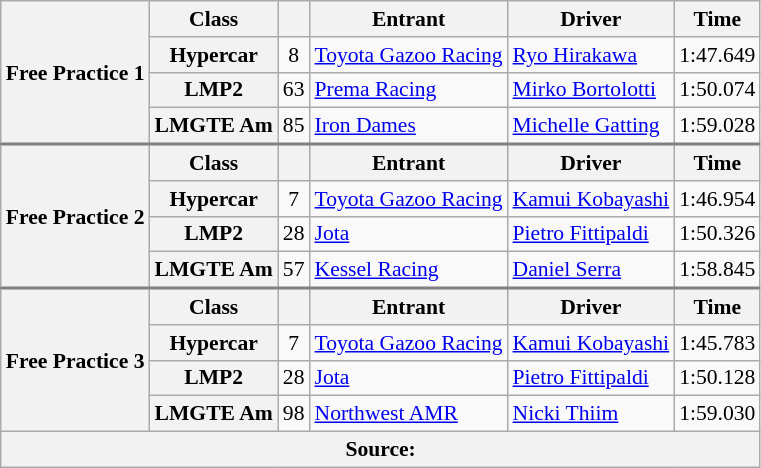<table class="wikitable" style="font-size:90%;">
<tr>
<th rowspan="4">Free Practice 1</th>
<th>Class</th>
<th></th>
<th>Entrant</th>
<th>Driver</th>
<th>Time</th>
</tr>
<tr>
<th>Hypercar</th>
<td style="text-align:center;">8</td>
<td> <a href='#'>Toyota Gazoo Racing</a></td>
<td> <a href='#'>Ryo Hirakawa</a></td>
<td>1:47.649</td>
</tr>
<tr>
<th>LMP2</th>
<td style="text-align:center;">63</td>
<td> <a href='#'>Prema Racing</a></td>
<td> <a href='#'>Mirko Bortolotti</a></td>
<td>1:50.074</td>
</tr>
<tr>
<th>LMGTE Am</th>
<td style="text-align:center;">85</td>
<td> <a href='#'>Iron Dames</a></td>
<td> <a href='#'>Michelle Gatting</a></td>
<td>1:59.028</td>
</tr>
<tr style="border-top:2px solid #808080">
<th rowspan="4">Free Practice 2</th>
<th>Class</th>
<th></th>
<th>Entrant</th>
<th>Driver</th>
<th>Time</th>
</tr>
<tr>
<th>Hypercar</th>
<td style="text-align:center;">7</td>
<td> <a href='#'>Toyota Gazoo Racing</a></td>
<td> <a href='#'>Kamui Kobayashi</a></td>
<td>1:46.954</td>
</tr>
<tr>
<th>LMP2</th>
<td style="text-align:center;">28</td>
<td> <a href='#'>Jota</a></td>
<td> <a href='#'>Pietro Fittipaldi</a></td>
<td>1:50.326</td>
</tr>
<tr>
<th>LMGTE Am</th>
<td style="text-align:center;">57</td>
<td> <a href='#'>Kessel Racing</a></td>
<td> <a href='#'>Daniel Serra</a></td>
<td>1:58.845</td>
</tr>
<tr style="border-top:2px solid #808080">
<th rowspan="4">Free Practice 3</th>
<th>Class</th>
<th></th>
<th>Entrant</th>
<th>Driver</th>
<th>Time</th>
</tr>
<tr>
<th>Hypercar</th>
<td style="text-align:center;">7</td>
<td> <a href='#'>Toyota Gazoo Racing</a></td>
<td> <a href='#'>Kamui Kobayashi</a></td>
<td>1:45.783</td>
</tr>
<tr>
<th>LMP2</th>
<td style="text-align:center;">28</td>
<td> <a href='#'>Jota</a></td>
<td> <a href='#'>Pietro Fittipaldi</a></td>
<td>1:50.128</td>
</tr>
<tr>
<th>LMGTE Am</th>
<td style="text-align:center;">98</td>
<td> <a href='#'>Northwest AMR</a></td>
<td> <a href='#'>Nicki Thiim</a></td>
<td>1:59.030</td>
</tr>
<tr>
<th colspan="6">Source:</th>
</tr>
</table>
